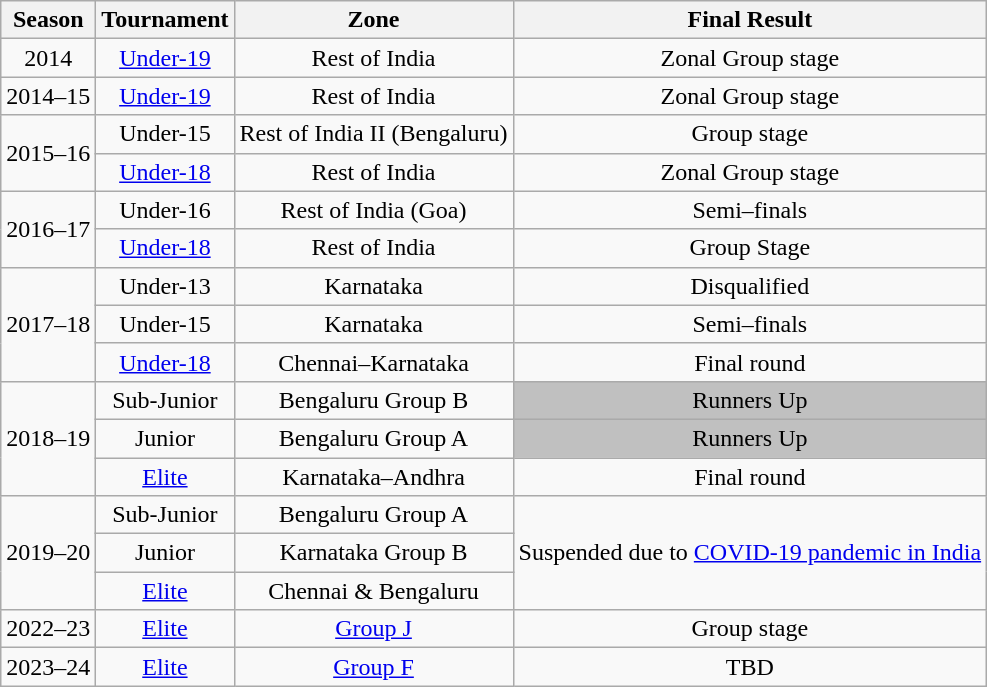<table class="wikitable" style="text-align: center">
<tr>
<th>Season</th>
<th>Tournament</th>
<th>Zone</th>
<th>Final Result</th>
</tr>
<tr>
<td>2014</td>
<td><a href='#'>Under-19</a></td>
<td>Rest of India</td>
<td>Zonal Group stage</td>
</tr>
<tr>
<td>2014–15</td>
<td><a href='#'>Under-19</a></td>
<td>Rest of India</td>
<td>Zonal Group stage</td>
</tr>
<tr>
<td rowspan=2>2015–16</td>
<td>Under-15</td>
<td>Rest of India II (Bengaluru)</td>
<td>Group stage</td>
</tr>
<tr>
<td><a href='#'>Under-18</a></td>
<td>Rest of India</td>
<td>Zonal Group stage</td>
</tr>
<tr>
<td rowspan=2>2016–17</td>
<td>Under-16</td>
<td>Rest of India (Goa)</td>
<td>Semi–finals</td>
</tr>
<tr>
<td><a href='#'>Under-18</a></td>
<td>Rest of India</td>
<td>Group Stage</td>
</tr>
<tr>
<td rowspan=3>2017–18</td>
<td>Under-13</td>
<td>Karnataka</td>
<td>Disqualified</td>
</tr>
<tr>
<td>Under-15</td>
<td>Karnataka</td>
<td>Semi–finals</td>
</tr>
<tr>
<td><a href='#'>Under-18</a></td>
<td>Chennai–Karnataka</td>
<td>Final round</td>
</tr>
<tr>
<td rowspan=3>2018–19</td>
<td>Sub-Junior</td>
<td>Bengaluru Group B</td>
<td style="background:silver;">Runners Up</td>
</tr>
<tr>
<td>Junior</td>
<td>Bengaluru Group A</td>
<td style="background:silver;">Runners Up</td>
</tr>
<tr>
<td><a href='#'>Elite</a></td>
<td>Karnataka–Andhra</td>
<td>Final round</td>
</tr>
<tr>
<td rowspan=3>2019–20</td>
<td>Sub-Junior</td>
<td>Bengaluru Group A</td>
<td rowspan=3>Suspended due to <a href='#'>COVID-19 pandemic in India</a></td>
</tr>
<tr>
<td>Junior</td>
<td>Karnataka Group B</td>
</tr>
<tr>
<td><a href='#'>Elite</a></td>
<td>Chennai & Bengaluru</td>
</tr>
<tr>
<td>2022–23</td>
<td><a href='#'>Elite</a></td>
<td><a href='#'>Group J</a></td>
<td>Group stage</td>
</tr>
<tr>
<td>2023–24</td>
<td><a href='#'>Elite</a></td>
<td><a href='#'>Group F</a></td>
<td>TBD</td>
</tr>
</table>
